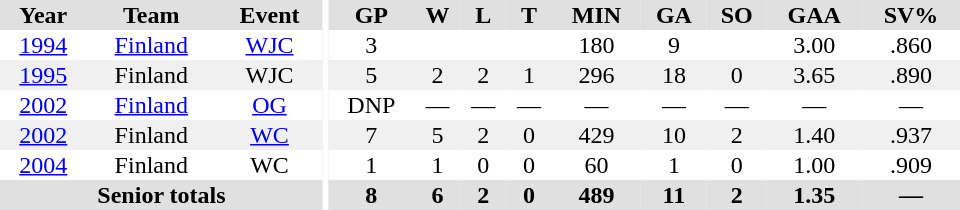<table border="0" cellpadding="1" cellspacing="0" ID="Table3" style="text-align:center; width:40em">
<tr ALIGN="center" bgcolor="#e0e0e0">
<th>Year</th>
<th>Team</th>
<th>Event</th>
<th rowspan="99" bgcolor="#ffffff"></th>
<th>GP</th>
<th>W</th>
<th>L</th>
<th>T</th>
<th>MIN</th>
<th>GA</th>
<th>SO</th>
<th>GAA</th>
<th>SV%</th>
</tr>
<tr>
<td><a href='#'>1994</a></td>
<td><a href='#'>Finland</a></td>
<td><a href='#'>WJC</a></td>
<td>3</td>
<td></td>
<td></td>
<td></td>
<td>180</td>
<td>9</td>
<td></td>
<td>3.00</td>
<td>.860</td>
</tr>
<tr bgcolor="#f0f0f0">
<td><a href='#'>1995</a></td>
<td>Finland</td>
<td>WJC</td>
<td>5</td>
<td>2</td>
<td>2</td>
<td>1</td>
<td>296</td>
<td>18</td>
<td>0</td>
<td>3.65</td>
<td>.890</td>
</tr>
<tr>
<td><a href='#'>2002</a></td>
<td><a href='#'>Finland</a></td>
<td><a href='#'>OG</a></td>
<td>DNP</td>
<td>—</td>
<td>—</td>
<td>—</td>
<td>—</td>
<td>—</td>
<td>—</td>
<td>—</td>
<td>—</td>
</tr>
<tr bgcolor="#f0f0f0">
<td><a href='#'>2002</a></td>
<td>Finland</td>
<td><a href='#'>WC</a></td>
<td>7</td>
<td>5</td>
<td>2</td>
<td>0</td>
<td>429</td>
<td>10</td>
<td>2</td>
<td>1.40</td>
<td>.937</td>
</tr>
<tr>
<td><a href='#'>2004</a></td>
<td>Finland</td>
<td>WC</td>
<td>1</td>
<td>1</td>
<td>0</td>
<td>0</td>
<td>60</td>
<td>1</td>
<td>0</td>
<td>1.00</td>
<td>.909</td>
</tr>
<tr bgcolor="#e0e0e0">
<th colspan=3>Senior totals</th>
<th>8</th>
<th>6</th>
<th>2</th>
<th>0</th>
<th>489</th>
<th>11</th>
<th>2</th>
<th>1.35</th>
<th>—</th>
</tr>
</table>
